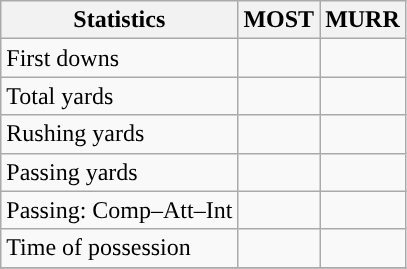<table class="wikitable" style="float: left;">
<tr>
<th>Statistics</th>
<th>MOST</th>
<th>MURR</th>
</tr>
<tr>
<td>First downs</td>
<td></td>
<td></td>
</tr>
<tr>
<td>Total yards</td>
<td></td>
<td></td>
</tr>
<tr>
<td>Rushing yards</td>
<td></td>
<td></td>
</tr>
<tr>
<td>Passing yards</td>
<td></td>
<td></td>
</tr>
<tr>
<td>Passing: Comp–Att–Int</td>
<td></td>
<td></td>
</tr>
<tr>
<td>Time of possession</td>
<td></td>
<td></td>
</tr>
<tr>
</tr>
</table>
